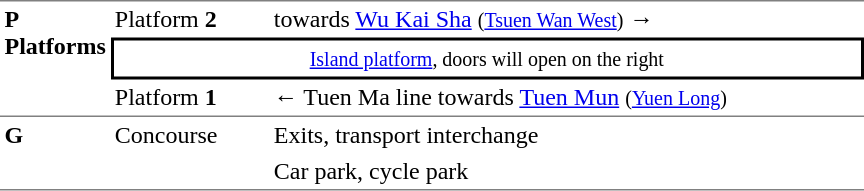<table border=0 cellspacing=0 cellpadding=3>
<tr>
<td style="border-top:solid 1px gray;border-bottom:solid 1px gray;width:50px;vertical-align:top;" rowspan=3><strong>P<br>Platforms</strong></td>
<td style="border-top:solid 1px gray;width:100px;">Platform <span><strong>2</strong></span></td>
<td style="border-top:solid 1px gray;width:390px;">  towards <a href='#'>Wu Kai Sha</a> <small>(<a href='#'>Tsuen Wan West</a>)</small> →</td>
</tr>
<tr>
<td style="border-top:solid 2px black;border-right:solid 2px black;border-left:solid 2px black;border-bottom:solid 2px black;text-align:center;" colspan=2><small><a href='#'>Island platform</a>, doors will open on the right</small></td>
</tr>
<tr>
<td style="border-bottom:solid 1px gray;">Platform <span><strong>1</strong></span></td>
<td style="border-bottom:solid 1px gray;">←  Tuen Ma line towards <a href='#'>Tuen Mun</a> <small>(<a href='#'>Yuen Long</a>)</small></td>
</tr>
<tr>
<td style="border-bottom:solid 1px gray;vertical-align:top;" rowspan=2><strong>G</strong></td>
<td style="border-bottom:solid 1px gray;vertical-align:top;" rowspan=2>Concourse</td>
<td>Exits, transport interchange</td>
</tr>
<tr>
<td style="border-bottom:solid 1px gray;">Car park, cycle park</td>
</tr>
</table>
